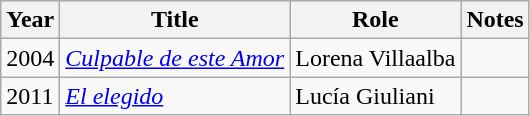<table class="wikitable sortable">
<tr>
<th>Year</th>
<th>Title</th>
<th>Role</th>
<th class="unsortable">Notes</th>
</tr>
<tr>
<td>2004</td>
<td><em><a href='#'>Culpable de este Amor</a></em></td>
<td>Lorena Villaalba</td>
<td></td>
</tr>
<tr>
<td>2011</td>
<td><em><a href='#'>El elegido</a></em></td>
<td>Lucía Giuliani</td>
<td></td>
</tr>
</table>
